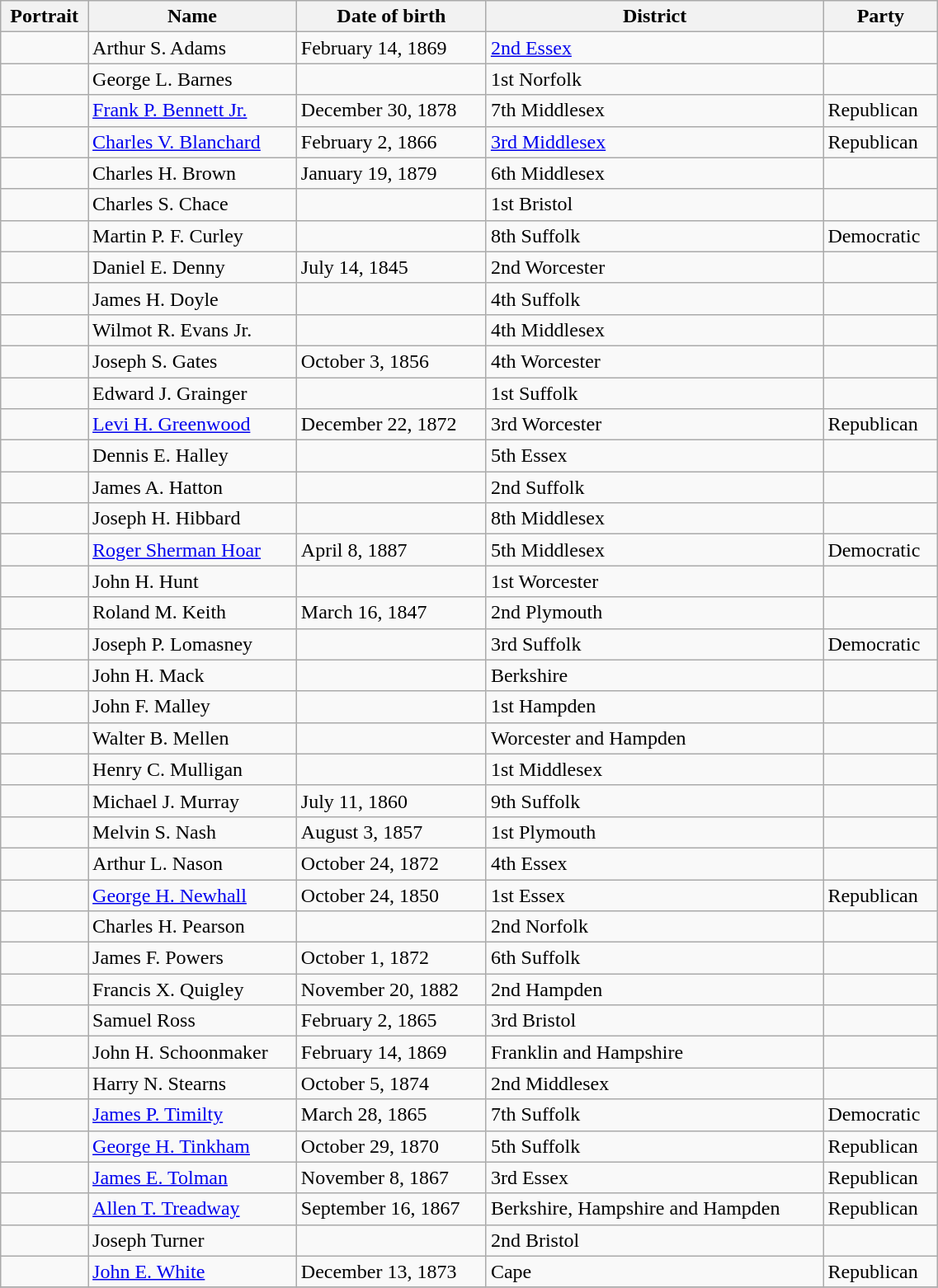<table class='wikitable sortable' style="width:60%">
<tr>
<th>Portrait</th>
<th>Name </th>
<th data-sort-type=date>Date of birth</th>
<th>District </th>
<th>Party</th>
</tr>
<tr>
<td></td>
<td>Arthur S. Adams</td>
<td>February 14, 1869</td>
<td><a href='#'>2nd Essex</a></td>
<td></td>
</tr>
<tr>
<td></td>
<td>George L. Barnes</td>
<td></td>
<td>1st Norfolk</td>
<td></td>
</tr>
<tr>
<td></td>
<td><a href='#'>Frank P. Bennett Jr.</a></td>
<td>December 30, 1878</td>
<td>7th Middlesex</td>
<td>Republican</td>
</tr>
<tr>
<td></td>
<td><a href='#'>Charles V. Blanchard</a></td>
<td>February 2, 1866</td>
<td><a href='#'>3rd Middlesex</a></td>
<td>Republican</td>
</tr>
<tr>
<td></td>
<td>Charles H. Brown</td>
<td>January 19, 1879</td>
<td>6th Middlesex</td>
<td></td>
</tr>
<tr>
<td></td>
<td>Charles S. Chace</td>
<td></td>
<td>1st Bristol</td>
<td></td>
</tr>
<tr>
<td></td>
<td>Martin P. F. Curley</td>
<td></td>
<td>8th Suffolk</td>
<td>Democratic</td>
</tr>
<tr>
<td></td>
<td>Daniel E. Denny</td>
<td>July 14, 1845</td>
<td>2nd Worcester</td>
<td></td>
</tr>
<tr>
<td></td>
<td>James H. Doyle</td>
<td></td>
<td>4th Suffolk</td>
<td></td>
</tr>
<tr>
<td></td>
<td>Wilmot R. Evans Jr.</td>
<td></td>
<td>4th Middlesex</td>
<td></td>
</tr>
<tr>
<td></td>
<td>Joseph S. Gates</td>
<td>October 3, 1856</td>
<td>4th Worcester</td>
<td></td>
</tr>
<tr>
<td></td>
<td>Edward J. Grainger</td>
<td></td>
<td>1st Suffolk</td>
<td></td>
</tr>
<tr>
<td></td>
<td><a href='#'>Levi H. Greenwood</a></td>
<td>December 22, 1872</td>
<td>3rd Worcester</td>
<td>Republican</td>
</tr>
<tr>
<td></td>
<td>Dennis E. Halley</td>
<td></td>
<td>5th Essex</td>
<td></td>
</tr>
<tr>
<td></td>
<td>James A. Hatton</td>
<td></td>
<td>2nd Suffolk</td>
<td></td>
</tr>
<tr>
<td></td>
<td>Joseph H. Hibbard</td>
<td></td>
<td>8th Middlesex</td>
<td></td>
</tr>
<tr>
<td></td>
<td><a href='#'>Roger Sherman Hoar</a></td>
<td>April 8, 1887</td>
<td>5th Middlesex</td>
<td>Democratic</td>
</tr>
<tr>
<td></td>
<td>John H. Hunt</td>
<td></td>
<td>1st Worcester</td>
<td></td>
</tr>
<tr>
<td></td>
<td>Roland M. Keith</td>
<td>March 16, 1847</td>
<td>2nd Plymouth</td>
<td></td>
</tr>
<tr>
<td></td>
<td>Joseph P. Lomasney</td>
<td></td>
<td>3rd Suffolk</td>
<td>Democratic</td>
</tr>
<tr>
<td></td>
<td>John H. Mack</td>
<td></td>
<td>Berkshire</td>
<td></td>
</tr>
<tr>
<td></td>
<td>John F. Malley</td>
<td></td>
<td>1st Hampden</td>
<td></td>
</tr>
<tr>
<td></td>
<td>Walter B. Mellen</td>
<td></td>
<td>Worcester and Hampden</td>
<td></td>
</tr>
<tr>
<td></td>
<td>Henry C. Mulligan</td>
<td></td>
<td>1st Middlesex</td>
<td></td>
</tr>
<tr>
<td></td>
<td>Michael J. Murray</td>
<td>July 11, 1860</td>
<td>9th Suffolk</td>
<td></td>
</tr>
<tr>
<td></td>
<td>Melvin S. Nash</td>
<td>August 3, 1857</td>
<td>1st Plymouth</td>
<td></td>
</tr>
<tr>
<td></td>
<td>Arthur L. Nason</td>
<td>October 24, 1872</td>
<td>4th Essex</td>
<td></td>
</tr>
<tr>
<td></td>
<td><a href='#'>George H. Newhall</a></td>
<td>October 24, 1850</td>
<td>1st Essex</td>
<td>Republican</td>
</tr>
<tr>
<td></td>
<td>Charles H. Pearson</td>
<td></td>
<td>2nd Norfolk</td>
<td></td>
</tr>
<tr>
<td></td>
<td>James F. Powers</td>
<td>October 1, 1872</td>
<td>6th Suffolk</td>
<td></td>
</tr>
<tr>
<td></td>
<td>Francis X. Quigley</td>
<td>November 20, 1882</td>
<td>2nd Hampden</td>
<td></td>
</tr>
<tr>
<td></td>
<td>Samuel Ross</td>
<td>February 2, 1865</td>
<td>3rd Bristol</td>
<td></td>
</tr>
<tr>
<td></td>
<td>John H. Schoonmaker</td>
<td>February 14, 1869</td>
<td>Franklin and Hampshire</td>
<td></td>
</tr>
<tr>
<td></td>
<td>Harry N. Stearns</td>
<td>October 5, 1874</td>
<td>2nd Middlesex</td>
<td></td>
</tr>
<tr>
<td></td>
<td><a href='#'>James P. Timilty</a></td>
<td>March 28, 1865</td>
<td>7th Suffolk</td>
<td>Democratic</td>
</tr>
<tr>
<td></td>
<td><a href='#'>George H. Tinkham</a></td>
<td>October 29, 1870</td>
<td>5th Suffolk</td>
<td>Republican</td>
</tr>
<tr>
<td></td>
<td><a href='#'>James E. Tolman</a></td>
<td>November 8, 1867</td>
<td>3rd Essex</td>
<td>Republican</td>
</tr>
<tr>
<td></td>
<td><a href='#'>Allen T. Treadway</a></td>
<td>September 16, 1867</td>
<td>Berkshire, Hampshire and Hampden</td>
<td>Republican</td>
</tr>
<tr>
<td></td>
<td>Joseph Turner</td>
<td></td>
<td>2nd Bristol</td>
<td></td>
</tr>
<tr>
<td></td>
<td><a href='#'>John E. White</a></td>
<td>December 13, 1873</td>
<td>Cape</td>
<td>Republican</td>
</tr>
<tr>
</tr>
</table>
